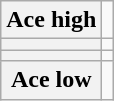<table class="wikitable">
<tr>
<th>Ace high</th>
<td></td>
</tr>
<tr>
<th></th>
<td></td>
</tr>
<tr>
<th></th>
<td></td>
</tr>
<tr>
<th>Ace low</th>
<td></td>
</tr>
</table>
